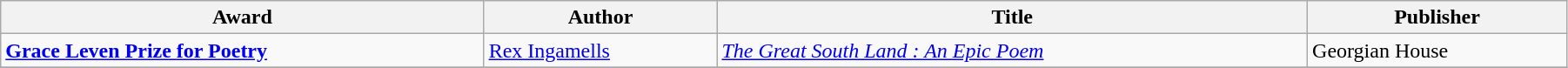<table class="wikitable" width=95%>
<tr>
<th>Award</th>
<th>Author</th>
<th>Title</th>
<th>Publisher</th>
</tr>
<tr>
<td><strong><a href='#'>Grace Leven Prize for Poetry</a></strong></td>
<td><a href='#'>Rex Ingamells</a></td>
<td><em><a href='#'>The Great South Land : An Epic Poem</a></em></td>
<td>Georgian House</td>
</tr>
<tr>
</tr>
</table>
